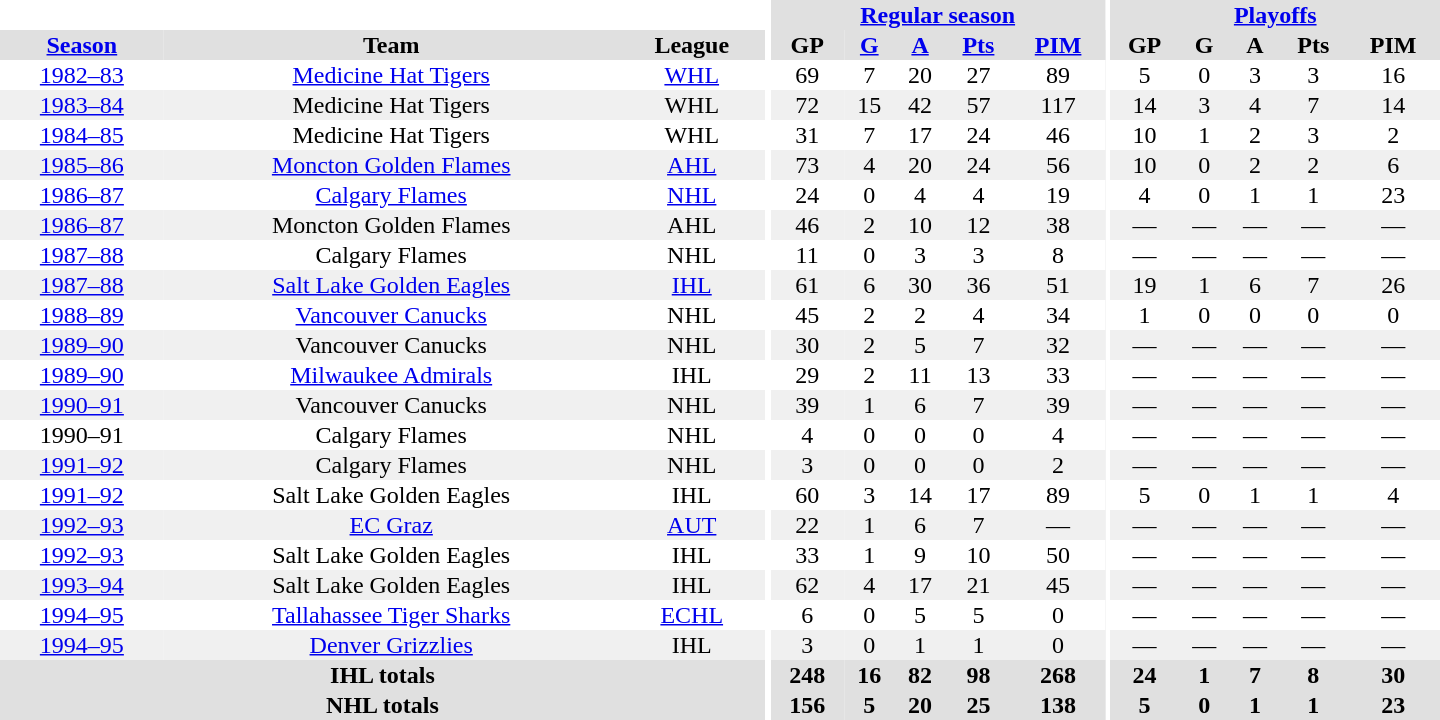<table border="0" cellpadding="1" cellspacing="0" style="text-align:center; width:60em">
<tr bgcolor="#e0e0e0">
<th colspan="3" bgcolor="#ffffff"></th>
<th rowspan="100" bgcolor="#ffffff"></th>
<th colspan="5"><a href='#'>Regular season</a></th>
<th rowspan="100" bgcolor="#ffffff"></th>
<th colspan="5"><a href='#'>Playoffs</a></th>
</tr>
<tr bgcolor="#e0e0e0">
<th><a href='#'>Season</a></th>
<th>Team</th>
<th>League</th>
<th>GP</th>
<th><a href='#'>G</a></th>
<th><a href='#'>A</a></th>
<th><a href='#'>Pts</a></th>
<th><a href='#'>PIM</a></th>
<th>GP</th>
<th>G</th>
<th>A</th>
<th>Pts</th>
<th>PIM</th>
</tr>
<tr>
<td><a href='#'>1982–83</a></td>
<td><a href='#'>Medicine Hat Tigers</a></td>
<td><a href='#'>WHL</a></td>
<td>69</td>
<td>7</td>
<td>20</td>
<td>27</td>
<td>89</td>
<td>5</td>
<td>0</td>
<td>3</td>
<td>3</td>
<td>16</td>
</tr>
<tr bgcolor="#f0f0f0">
<td><a href='#'>1983–84</a></td>
<td>Medicine Hat Tigers</td>
<td>WHL</td>
<td>72</td>
<td>15</td>
<td>42</td>
<td>57</td>
<td>117</td>
<td>14</td>
<td>3</td>
<td>4</td>
<td>7</td>
<td>14</td>
</tr>
<tr>
<td><a href='#'>1984–85</a></td>
<td>Medicine Hat Tigers</td>
<td>WHL</td>
<td>31</td>
<td>7</td>
<td>17</td>
<td>24</td>
<td>46</td>
<td>10</td>
<td>1</td>
<td>2</td>
<td>3</td>
<td>2</td>
</tr>
<tr bgcolor="#f0f0f0">
<td><a href='#'>1985–86</a></td>
<td><a href='#'>Moncton Golden Flames</a></td>
<td><a href='#'>AHL</a></td>
<td>73</td>
<td>4</td>
<td>20</td>
<td>24</td>
<td>56</td>
<td>10</td>
<td>0</td>
<td>2</td>
<td>2</td>
<td>6</td>
</tr>
<tr>
<td><a href='#'>1986–87</a></td>
<td><a href='#'>Calgary Flames</a></td>
<td><a href='#'>NHL</a></td>
<td>24</td>
<td>0</td>
<td>4</td>
<td>4</td>
<td>19</td>
<td>4</td>
<td>0</td>
<td>1</td>
<td>1</td>
<td>23</td>
</tr>
<tr bgcolor="#f0f0f0">
<td><a href='#'>1986–87</a></td>
<td>Moncton Golden Flames</td>
<td>AHL</td>
<td>46</td>
<td>2</td>
<td>10</td>
<td>12</td>
<td>38</td>
<td>—</td>
<td>—</td>
<td>—</td>
<td>—</td>
<td>—</td>
</tr>
<tr>
<td><a href='#'>1987–88</a></td>
<td>Calgary Flames</td>
<td>NHL</td>
<td>11</td>
<td>0</td>
<td>3</td>
<td>3</td>
<td>8</td>
<td>—</td>
<td>—</td>
<td>—</td>
<td>—</td>
<td>—</td>
</tr>
<tr bgcolor="#f0f0f0">
<td><a href='#'>1987–88</a></td>
<td><a href='#'>Salt Lake Golden Eagles</a></td>
<td><a href='#'>IHL</a></td>
<td>61</td>
<td>6</td>
<td>30</td>
<td>36</td>
<td>51</td>
<td>19</td>
<td>1</td>
<td>6</td>
<td>7</td>
<td>26</td>
</tr>
<tr>
<td><a href='#'>1988–89</a></td>
<td><a href='#'>Vancouver Canucks</a></td>
<td>NHL</td>
<td>45</td>
<td>2</td>
<td>2</td>
<td>4</td>
<td>34</td>
<td>1</td>
<td>0</td>
<td>0</td>
<td>0</td>
<td>0</td>
</tr>
<tr bgcolor="#f0f0f0">
<td><a href='#'>1989–90</a></td>
<td>Vancouver Canucks</td>
<td>NHL</td>
<td>30</td>
<td>2</td>
<td>5</td>
<td>7</td>
<td>32</td>
<td>—</td>
<td>—</td>
<td>—</td>
<td>—</td>
<td>—</td>
</tr>
<tr>
<td><a href='#'>1989–90</a></td>
<td><a href='#'>Milwaukee Admirals</a></td>
<td>IHL</td>
<td>29</td>
<td>2</td>
<td>11</td>
<td>13</td>
<td>33</td>
<td>—</td>
<td>—</td>
<td>—</td>
<td>—</td>
<td>—</td>
</tr>
<tr bgcolor="#f0f0f0">
<td><a href='#'>1990–91</a></td>
<td>Vancouver Canucks</td>
<td>NHL</td>
<td>39</td>
<td>1</td>
<td>6</td>
<td>7</td>
<td>39</td>
<td>—</td>
<td>—</td>
<td>—</td>
<td>—</td>
<td>—</td>
</tr>
<tr>
<td>1990–91</td>
<td>Calgary Flames</td>
<td>NHL</td>
<td>4</td>
<td>0</td>
<td>0</td>
<td>0</td>
<td>4</td>
<td>—</td>
<td>—</td>
<td>—</td>
<td>—</td>
<td>—</td>
</tr>
<tr bgcolor="#f0f0f0">
<td><a href='#'>1991–92</a></td>
<td>Calgary Flames</td>
<td>NHL</td>
<td>3</td>
<td>0</td>
<td>0</td>
<td>0</td>
<td>2</td>
<td>—</td>
<td>—</td>
<td>—</td>
<td>—</td>
<td>—</td>
</tr>
<tr>
<td><a href='#'>1991–92</a></td>
<td>Salt Lake Golden Eagles</td>
<td>IHL</td>
<td>60</td>
<td>3</td>
<td>14</td>
<td>17</td>
<td>89</td>
<td>5</td>
<td>0</td>
<td>1</td>
<td>1</td>
<td>4</td>
</tr>
<tr bgcolor="#f0f0f0">
<td><a href='#'>1992–93</a></td>
<td><a href='#'>EC Graz</a></td>
<td><a href='#'>AUT</a></td>
<td>22</td>
<td>1</td>
<td>6</td>
<td>7</td>
<td>—</td>
<td>—</td>
<td>—</td>
<td>—</td>
<td>—</td>
<td>—</td>
</tr>
<tr>
<td><a href='#'>1992–93</a></td>
<td>Salt Lake Golden Eagles</td>
<td>IHL</td>
<td>33</td>
<td>1</td>
<td>9</td>
<td>10</td>
<td>50</td>
<td>—</td>
<td>—</td>
<td>—</td>
<td>—</td>
<td>—</td>
</tr>
<tr bgcolor="#f0f0f0">
<td><a href='#'>1993–94</a></td>
<td>Salt Lake Golden Eagles</td>
<td>IHL</td>
<td>62</td>
<td>4</td>
<td>17</td>
<td>21</td>
<td>45</td>
<td>—</td>
<td>—</td>
<td>—</td>
<td>—</td>
<td>—</td>
</tr>
<tr>
<td><a href='#'>1994–95</a></td>
<td><a href='#'>Tallahassee Tiger Sharks</a></td>
<td><a href='#'>ECHL</a></td>
<td>6</td>
<td>0</td>
<td>5</td>
<td>5</td>
<td>0</td>
<td>—</td>
<td>—</td>
<td>—</td>
<td>—</td>
<td>—</td>
</tr>
<tr bgcolor="#f0f0f0">
<td><a href='#'>1994–95</a></td>
<td><a href='#'>Denver Grizzlies</a></td>
<td>IHL</td>
<td>3</td>
<td>0</td>
<td>1</td>
<td>1</td>
<td>0</td>
<td>—</td>
<td>—</td>
<td>—</td>
<td>—</td>
<td>—</td>
</tr>
<tr bgcolor="#e0e0e0">
<th colspan="3">IHL totals</th>
<th>248</th>
<th>16</th>
<th>82</th>
<th>98</th>
<th>268</th>
<th>24</th>
<th>1</th>
<th>7</th>
<th>8</th>
<th>30</th>
</tr>
<tr bgcolor="#e0e0e0">
<th colspan="3">NHL totals</th>
<th>156</th>
<th>5</th>
<th>20</th>
<th>25</th>
<th>138</th>
<th>5</th>
<th>0</th>
<th>1</th>
<th>1</th>
<th>23</th>
</tr>
</table>
